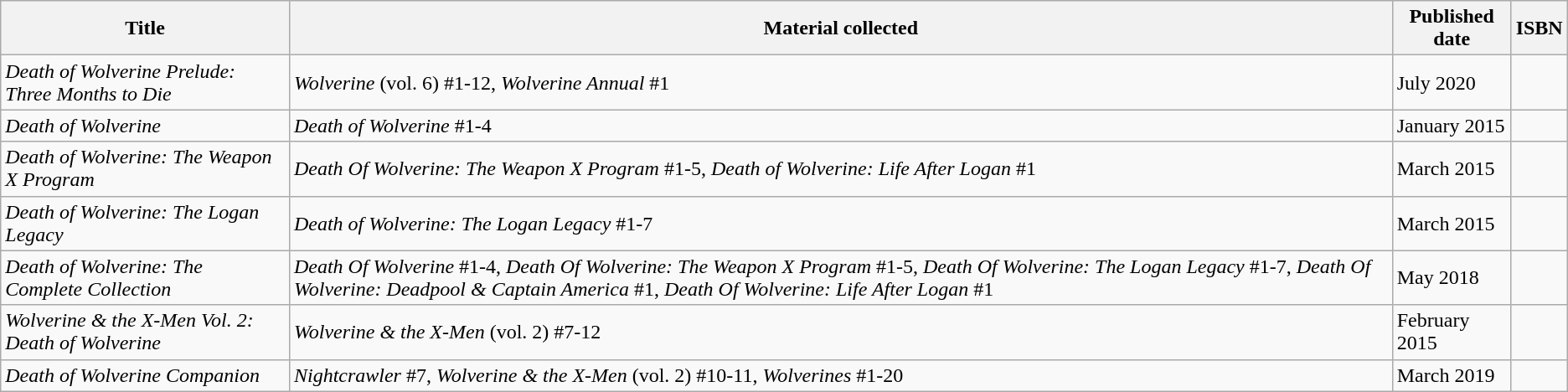<table class="wikitable">
<tr>
<th>Title</th>
<th>Material collected</th>
<th>Published date</th>
<th>ISBN</th>
</tr>
<tr>
<td><em>Death of Wolverine Prelude: Three Months to Die</em></td>
<td><em>Wolverine</em> (vol. 6) #1-12, <em>Wolverine Annual</em> #1</td>
<td>July 2020</td>
<td></td>
</tr>
<tr>
<td><em>Death of Wolverine</em></td>
<td><em>Death of Wolverine</em> #1-4</td>
<td>January 2015</td>
<td></td>
</tr>
<tr>
<td><em>Death of Wolverine: The Weapon X Program</em></td>
<td><em>Death Of Wolverine: The Weapon X Program</em> #1-5, <em>Death of Wolverine: Life After Logan</em> #1</td>
<td>March 2015</td>
<td></td>
</tr>
<tr>
<td><em>Death of Wolverine: The Logan Legacy</em></td>
<td><em>Death of Wolverine: The Logan Legacy</em> #1-7</td>
<td>March 2015</td>
<td></td>
</tr>
<tr>
<td><em>Death of Wolverine: The Complete Collection</em></td>
<td><em>Death Of Wolverine</em> #1-4, <em>Death Of Wolverine: The Weapon X Program</em> #1-5, <em>Death Of Wolverine: The Logan Legacy</em> #1-7, <em>Death Of Wolverine: Deadpool & Captain America</em> #1, <em>Death Of Wolverine: Life After Logan</em> #1</td>
<td>May 2018</td>
<td></td>
</tr>
<tr>
<td><em>Wolverine & the X-Men Vol. 2: Death of Wolverine</em></td>
<td><em>Wolverine & the X-Men</em> (vol. 2) #7-12</td>
<td>February 2015</td>
<td></td>
</tr>
<tr>
<td><em>Death of Wolverine Companion</em></td>
<td><em>Nightcrawler</em> #7, <em>Wolverine & the X-Men</em> (vol. 2) #10-11, <em>Wolverines</em> #1-20</td>
<td>March 2019</td>
<td></td>
</tr>
</table>
